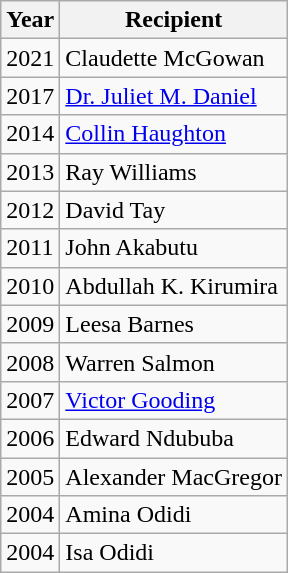<table class="wikitable sortable">
<tr>
<th>Year</th>
<th>Recipient</th>
</tr>
<tr>
<td>2021</td>
<td>Claudette McGowan</td>
</tr>
<tr>
<td>2017</td>
<td><a href='#'>Dr. Juliet M. Daniel</a></td>
</tr>
<tr>
<td>2014</td>
<td><a href='#'>Collin Haughton</a></td>
</tr>
<tr>
<td>2013</td>
<td>Ray Williams</td>
</tr>
<tr>
<td>2012</td>
<td>David Tay</td>
</tr>
<tr>
<td>2011</td>
<td>John Akabutu</td>
</tr>
<tr>
<td>2010</td>
<td>Abdullah K. Kirumira</td>
</tr>
<tr>
<td>2009</td>
<td>Leesa Barnes</td>
</tr>
<tr>
<td>2008</td>
<td>Warren Salmon</td>
</tr>
<tr>
<td>2007</td>
<td><a href='#'>Victor Gooding</a></td>
</tr>
<tr>
<td>2006</td>
<td>Edward Ndububa</td>
</tr>
<tr>
<td>2005</td>
<td>Alexander MacGregor</td>
</tr>
<tr>
<td>2004</td>
<td>Amina Odidi</td>
</tr>
<tr>
<td>2004</td>
<td>Isa Odidi</td>
</tr>
</table>
